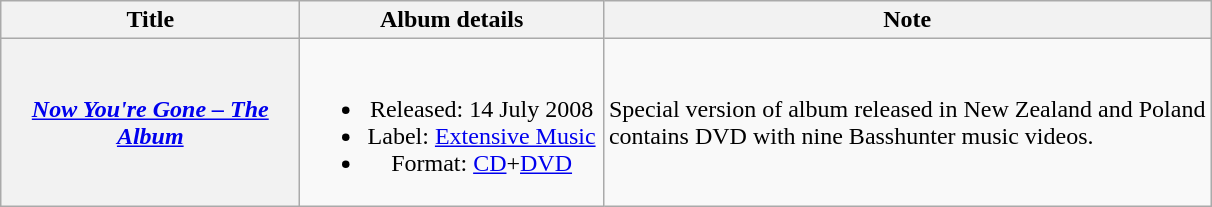<table class="wikitable plainrowheaders" style="text-align:center;">
<tr>
<th scope="col" width="192">Title</th>
<th scope="col" width="195">Album details</th>
<th scope="col">Note</th>
</tr>
<tr>
<th scope="row"><em><a href='#'>Now You're Gone – The Album</a></em></th>
<td><br><ul><li>Released: 14 July 2008</li><li>Label: <a href='#'>Extensive Music</a></li><li>Format: <a href='#'>CD</a>+<a href='#'>DVD</a></li></ul></td>
<td align="left">Special version of album released in New Zealand and Poland<br>contains DVD with nine Basshunter music videos.</td>
</tr>
</table>
